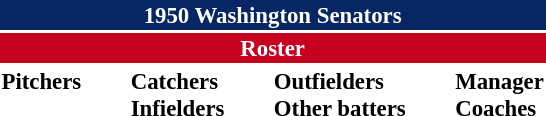<table class="toccolours" style="font-size: 95%;">
<tr>
<th colspan="10" style="background:#072764; color:white; text-align:center;">1950 Washington Senators</th>
</tr>
<tr>
<td colspan="10" style="background:#c6011f; color:white; text-align:center;"><strong>Roster</strong></td>
</tr>
<tr>
<td valign="top"><strong>Pitchers</strong><br>

















</td>
<td style="width:25px;"></td>
<td valign="top"><strong>Catchers</strong><br>



<strong>Infielders</strong>







</td>
<td style="width:25px;"></td>
<td valign="top"><strong>Outfielders</strong><br>








<strong>Other batters</strong>
</td>
<td style="width:25px;"></td>
<td valign="top"><strong>Manager</strong><br>
<strong>Coaches</strong>



</td>
</tr>
</table>
